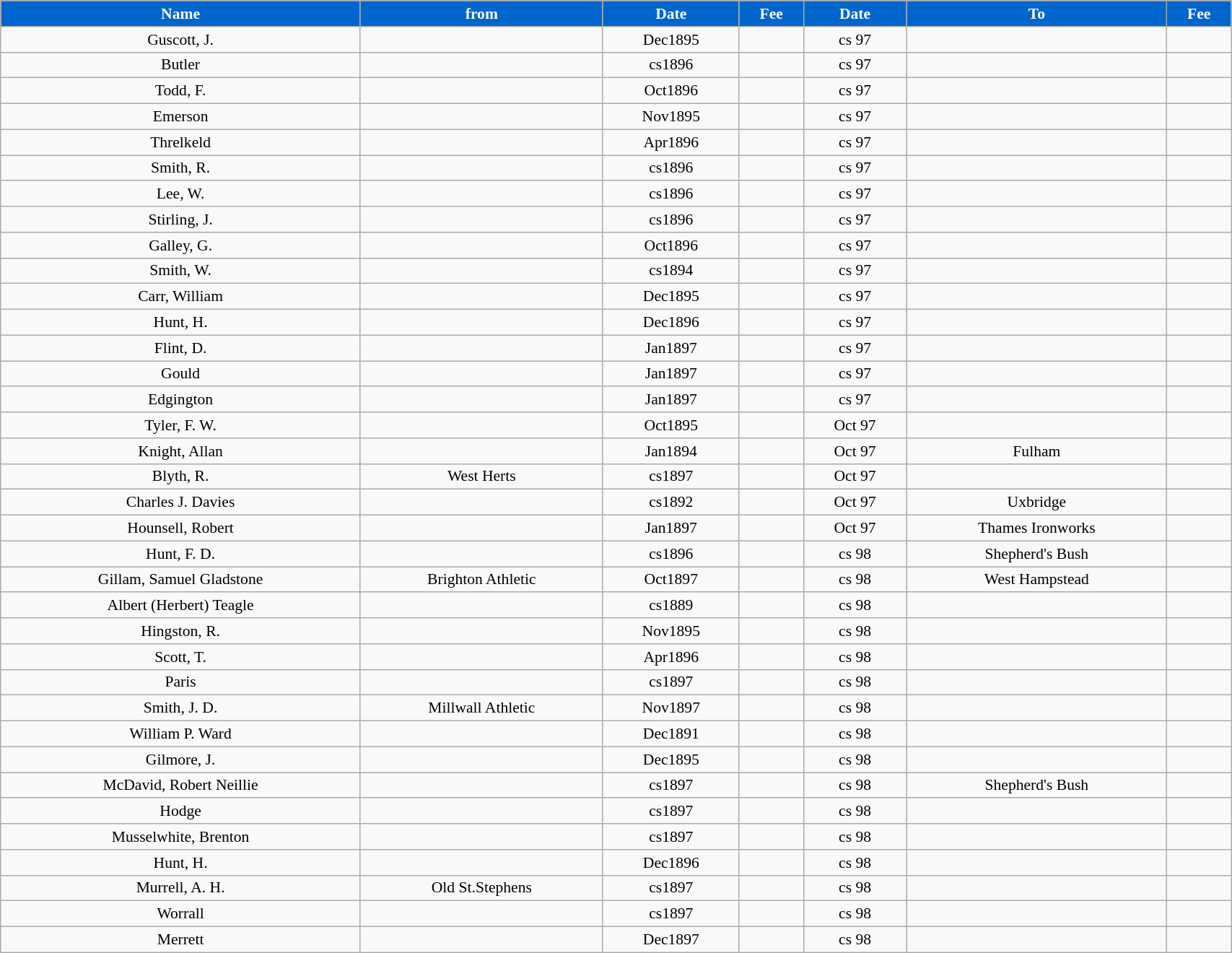<table class="wikitable" style="text-align:center; font-size:90%; width:90%;">
<tr>
<th style="background:#0066CC; color:#FFFFFF; text-align:center;"><strong>Name</strong></th>
<th style="background:#0066CC; color:#FFFFFF; text-align:center;">from</th>
<th style="background:#0066CC; color:#FFFFFF; text-align:center;"><strong>Date</strong></th>
<th style="background:#0066CC; color:#FFFFFF; text-align:center;"><strong>Fee</strong></th>
<th style="background:#0066CC; color:#FFFFFF; text-align:center;"><strong>Date</strong></th>
<th style="background:#0066CC; color:#FFFFFF; text-align:center;"><strong>To</strong></th>
<th style="background:#0066CC; color:#FFFFFF; text-align:center;"><strong>Fee</strong></th>
</tr>
<tr>
<td>Guscott, J.</td>
<td></td>
<td>Dec1895</td>
<td></td>
<td>cs 97</td>
<td></td>
<td></td>
</tr>
<tr>
<td>Butler</td>
<td></td>
<td>cs1896</td>
<td></td>
<td>cs 97</td>
<td></td>
<td></td>
</tr>
<tr>
<td>Todd, F.</td>
<td></td>
<td>Oct1896</td>
<td></td>
<td>cs 97</td>
<td></td>
<td></td>
</tr>
<tr>
<td>Emerson</td>
<td></td>
<td>Nov1895</td>
<td></td>
<td>cs 97</td>
<td></td>
<td></td>
</tr>
<tr>
<td>Threlkeld</td>
<td></td>
<td>Apr1896</td>
<td></td>
<td>cs 97</td>
<td></td>
<td></td>
</tr>
<tr>
<td>Smith, R.</td>
<td></td>
<td>cs1896</td>
<td></td>
<td>cs 97</td>
<td></td>
<td></td>
</tr>
<tr>
<td>Lee, W.</td>
<td></td>
<td>cs1896</td>
<td></td>
<td>cs 97</td>
<td></td>
<td></td>
</tr>
<tr>
<td>Stirling, J.</td>
<td></td>
<td>cs1896</td>
<td></td>
<td>cs 97</td>
<td></td>
<td></td>
</tr>
<tr>
<td>Galley, G.</td>
<td></td>
<td>Oct1896</td>
<td></td>
<td>cs 97</td>
<td></td>
<td></td>
</tr>
<tr>
<td>Smith, W.</td>
<td></td>
<td>cs1894</td>
<td></td>
<td>cs 97</td>
<td></td>
<td></td>
</tr>
<tr>
<td>Carr, William</td>
<td></td>
<td>Dec1895</td>
<td></td>
<td>cs 97</td>
<td></td>
<td></td>
</tr>
<tr>
<td>Hunt, H.</td>
<td></td>
<td>Dec1896</td>
<td></td>
<td>cs 97</td>
<td></td>
<td></td>
</tr>
<tr>
<td>Flint, D.</td>
<td></td>
<td>Jan1897</td>
<td></td>
<td>cs 97</td>
<td></td>
<td></td>
</tr>
<tr>
<td>Gould</td>
<td></td>
<td>Jan1897</td>
<td></td>
<td>cs 97</td>
<td></td>
<td></td>
</tr>
<tr>
<td>Edgington</td>
<td></td>
<td>Jan1897</td>
<td></td>
<td>cs 97</td>
<td></td>
<td></td>
</tr>
<tr>
<td>Tyler, F. W.</td>
<td></td>
<td>Oct1895</td>
<td></td>
<td>Oct 97</td>
<td></td>
<td></td>
</tr>
<tr>
<td>Knight, Allan</td>
<td></td>
<td>Jan1894</td>
<td></td>
<td>Oct 97</td>
<td>Fulham</td>
<td></td>
</tr>
<tr>
<td>Blyth, R.</td>
<td>West Herts</td>
<td>cs1897</td>
<td></td>
<td>Oct 97</td>
<td></td>
<td></td>
</tr>
<tr>
<td>Charles J. Davies</td>
<td></td>
<td>cs1892</td>
<td></td>
<td>Oct 97</td>
<td>Uxbridge</td>
<td></td>
</tr>
<tr>
<td>Hounsell, Robert</td>
<td></td>
<td>Jan1897</td>
<td></td>
<td>Oct 97</td>
<td>Thames Ironworks</td>
<td></td>
</tr>
<tr>
<td>Hunt, F. D.</td>
<td></td>
<td>cs1896</td>
<td></td>
<td>cs 98</td>
<td>Shepherd's Bush</td>
<td></td>
</tr>
<tr>
<td>Gillam, Samuel Gladstone</td>
<td>Brighton Athletic</td>
<td>Oct1897</td>
<td></td>
<td>cs 98</td>
<td>West Hampstead</td>
<td></td>
</tr>
<tr>
<td>Albert (Herbert) Teagle</td>
<td></td>
<td>cs1889</td>
<td></td>
<td>cs 98</td>
<td></td>
<td></td>
</tr>
<tr>
<td>Hingston, R.</td>
<td></td>
<td>Nov1895</td>
<td></td>
<td>cs 98</td>
<td></td>
<td></td>
</tr>
<tr>
<td>Scott, T.</td>
<td></td>
<td>Apr1896</td>
<td></td>
<td>cs 98</td>
<td></td>
<td></td>
</tr>
<tr>
<td>Paris</td>
<td></td>
<td>cs1897</td>
<td></td>
<td>cs 98</td>
<td></td>
<td></td>
</tr>
<tr>
<td>Smith, J. D.</td>
<td>Millwall Athletic</td>
<td>Nov1897</td>
<td></td>
<td>cs 98</td>
<td></td>
<td></td>
</tr>
<tr>
<td>William P. Ward</td>
<td></td>
<td>Dec1891</td>
<td></td>
<td>cs 98</td>
<td></td>
<td></td>
</tr>
<tr>
<td>Gilmore, J.</td>
<td></td>
<td>Dec1895</td>
<td></td>
<td>cs 98</td>
<td></td>
<td></td>
</tr>
<tr>
<td>McDavid, Robert Neillie</td>
<td></td>
<td>cs1897</td>
<td></td>
<td>cs 98</td>
<td>Shepherd's Bush</td>
<td></td>
</tr>
<tr>
<td>Hodge</td>
<td></td>
<td>cs1897</td>
<td></td>
<td>cs 98</td>
<td></td>
<td></td>
</tr>
<tr>
<td>Musselwhite, Brenton</td>
<td></td>
<td>cs1897</td>
<td></td>
<td>cs 98</td>
<td></td>
<td></td>
</tr>
<tr>
<td>Hunt, H.</td>
<td></td>
<td>Dec1896</td>
<td></td>
<td>cs 98</td>
<td></td>
<td></td>
</tr>
<tr>
<td>Murrell, A. H.</td>
<td>Old St.Stephens</td>
<td>cs1897</td>
<td></td>
<td>cs 98</td>
<td></td>
<td></td>
</tr>
<tr>
<td>Worrall</td>
<td></td>
<td>cs1897</td>
<td></td>
<td>cs 98</td>
<td></td>
<td></td>
</tr>
<tr>
<td>Merrett</td>
<td></td>
<td>Dec1897</td>
<td></td>
<td>cs 98</td>
<td></td>
<td></td>
</tr>
</table>
